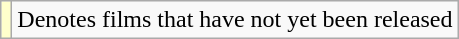<table class="wikitable">
<tr>
<td style="background:#FFFFCC;"></td>
<td>Denotes films that have not yet been released</td>
</tr>
</table>
